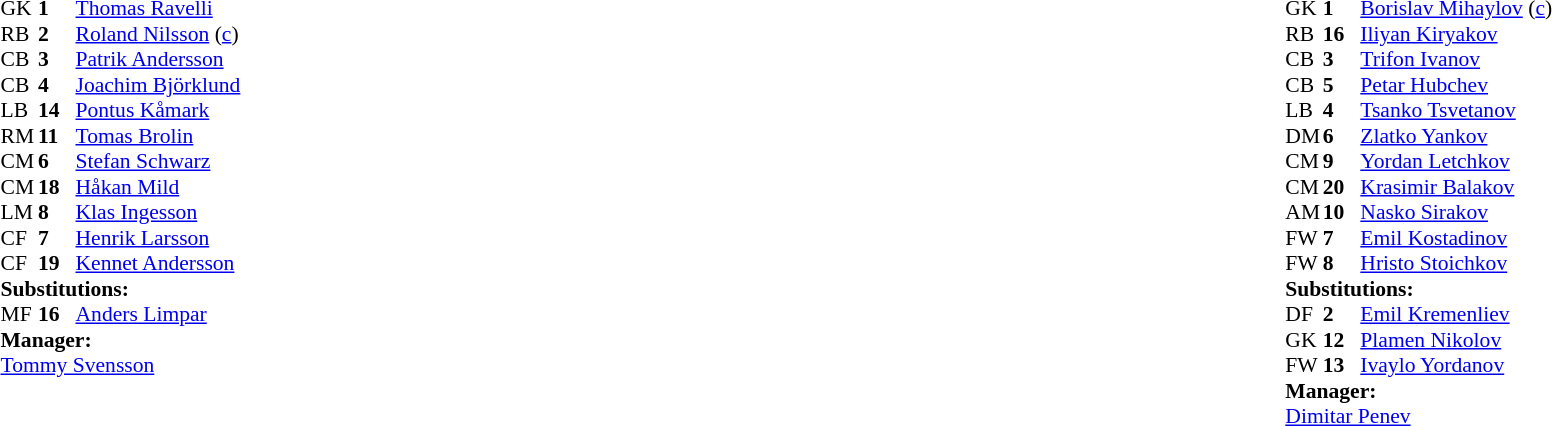<table width="100%">
<tr>
<td valign="top" width="50%"><br><table style="font-size: 90%" cellspacing="0" cellpadding="0">
<tr>
<th width="25"></th>
<th width="25"></th>
</tr>
<tr>
<td>GK</td>
<td><strong>1</strong></td>
<td><a href='#'>Thomas Ravelli</a></td>
</tr>
<tr>
<td>RB</td>
<td><strong>2</strong></td>
<td><a href='#'>Roland Nilsson</a> (<a href='#'>c</a>)</td>
</tr>
<tr>
<td>CB</td>
<td><strong>3</strong></td>
<td><a href='#'>Patrik Andersson</a></td>
</tr>
<tr>
<td>CB</td>
<td><strong>4</strong></td>
<td><a href='#'>Joachim Björklund</a></td>
</tr>
<tr>
<td>LB</td>
<td><strong>14</strong></td>
<td><a href='#'>Pontus Kåmark</a></td>
</tr>
<tr>
<td>RM</td>
<td><strong>11</strong></td>
<td><a href='#'>Tomas Brolin</a></td>
</tr>
<tr>
<td>CM</td>
<td><strong>6</strong></td>
<td><a href='#'>Stefan Schwarz</a></td>
</tr>
<tr>
<td>CM</td>
<td><strong>18</strong></td>
<td><a href='#'>Håkan Mild</a></td>
</tr>
<tr>
<td>LM</td>
<td><strong>8</strong></td>
<td><a href='#'>Klas Ingesson</a></td>
</tr>
<tr>
<td>CF</td>
<td><strong>7</strong></td>
<td><a href='#'>Henrik Larsson</a></td>
<td></td>
<td></td>
</tr>
<tr>
<td>CF</td>
<td><strong>19</strong></td>
<td><a href='#'>Kennet Andersson</a></td>
<td></td>
</tr>
<tr>
<td colspan=3><strong>Substitutions:</strong></td>
</tr>
<tr>
<td>MF</td>
<td><strong>16</strong></td>
<td><a href='#'>Anders Limpar</a></td>
<td></td>
<td></td>
</tr>
<tr>
<td colspan=3><strong>Manager:</strong></td>
</tr>
<tr>
<td colspan="4"><a href='#'>Tommy Svensson</a></td>
</tr>
</table>
</td>
<td valign="top"></td>
<td valign="top" width="50%"><br><table style="font-size: 90%" cellspacing="0" cellpadding="0" align=center>
<tr>
<th width="25"></th>
<th width="25"></th>
</tr>
<tr>
<td>GK</td>
<td><strong>1</strong></td>
<td><a href='#'>Borislav Mihaylov</a> (<a href='#'>c</a>)</td>
<td></td>
<td></td>
</tr>
<tr>
<td>RB</td>
<td><strong>16</strong></td>
<td><a href='#'>Iliyan Kiryakov</a></td>
</tr>
<tr>
<td>CB</td>
<td><strong>3</strong></td>
<td><a href='#'>Trifon Ivanov</a></td>
<td></td>
<td></td>
</tr>
<tr>
<td>CB</td>
<td><strong>5</strong></td>
<td><a href='#'>Petar Hubchev</a></td>
</tr>
<tr>
<td>LB</td>
<td><strong>4</strong></td>
<td><a href='#'>Tsanko Tsvetanov</a></td>
</tr>
<tr>
<td>DM</td>
<td><strong>6</strong></td>
<td><a href='#'>Zlatko Yankov</a></td>
<td></td>
</tr>
<tr>
<td>CM</td>
<td><strong>9</strong></td>
<td><a href='#'>Yordan Letchkov</a></td>
</tr>
<tr>
<td>CM</td>
<td><strong>20</strong></td>
<td><a href='#'>Krasimir Balakov</a></td>
</tr>
<tr>
<td>AM</td>
<td><strong>10</strong></td>
<td><a href='#'>Nasko Sirakov</a></td>
<td></td>
<td></td>
</tr>
<tr>
<td>FW</td>
<td><strong>7</strong></td>
<td><a href='#'>Emil Kostadinov</a></td>
</tr>
<tr>
<td>FW</td>
<td><strong>8</strong></td>
<td><a href='#'>Hristo Stoichkov</a></td>
</tr>
<tr>
<td colspan=3><strong>Substitutions:</strong></td>
</tr>
<tr>
<td>DF</td>
<td><strong>2</strong></td>
<td><a href='#'>Emil Kremenliev</a></td>
<td></td>
<td></td>
</tr>
<tr>
<td>GK</td>
<td><strong>12</strong></td>
<td><a href='#'>Plamen Nikolov</a></td>
<td></td>
<td></td>
</tr>
<tr>
<td>FW</td>
<td><strong>13</strong></td>
<td><a href='#'>Ivaylo Yordanov</a></td>
<td></td>
<td></td>
</tr>
<tr>
<td colspan=3><strong>Manager:</strong></td>
</tr>
<tr>
<td colspan="4"><a href='#'>Dimitar Penev</a></td>
</tr>
</table>
</td>
</tr>
</table>
